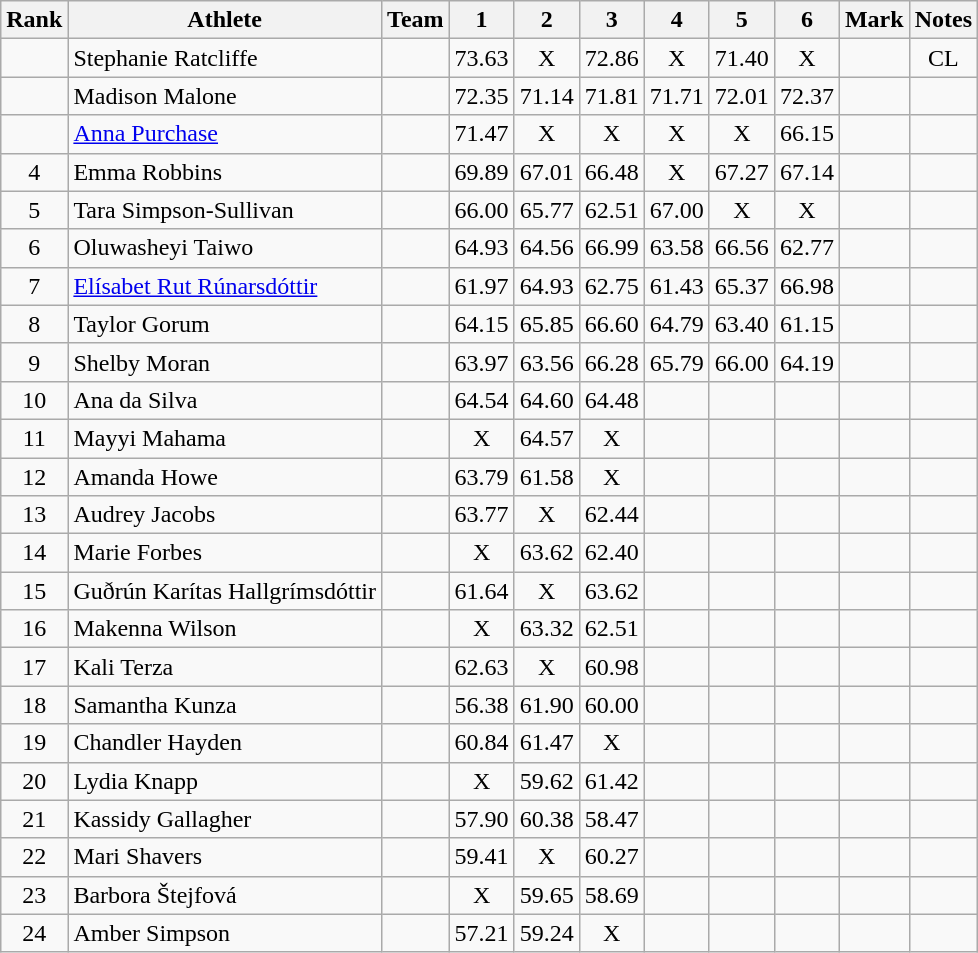<table class="wikitable sortable" style="text-align:center">
<tr>
<th>Rank</th>
<th>Athlete</th>
<th>Team</th>
<th>1</th>
<th>2</th>
<th>3</th>
<th>4</th>
<th>5</th>
<th>6</th>
<th>Mark</th>
<th>Notes</th>
</tr>
<tr>
<td></td>
<td align=left> Stephanie Ratcliffe</td>
<td></td>
<td>73.63</td>
<td>X</td>
<td>72.86</td>
<td>X</td>
<td>71.40</td>
<td>X</td>
<td></td>
<td>CL</td>
</tr>
<tr>
<td></td>
<td align=left> Madison Malone</td>
<td></td>
<td>72.35</td>
<td>71.14</td>
<td>71.81</td>
<td>71.71</td>
<td>72.01</td>
<td>72.37</td>
<td></td>
<td></td>
</tr>
<tr>
<td></td>
<td align=left> <a href='#'>Anna Purchase</a></td>
<td></td>
<td>71.47</td>
<td>X</td>
<td>X</td>
<td>X</td>
<td>X</td>
<td>66.15</td>
<td></td>
<td></td>
</tr>
<tr>
<td>4</td>
<td align=left> Emma Robbins</td>
<td></td>
<td>69.89</td>
<td>67.01</td>
<td>66.48</td>
<td>X</td>
<td>67.27</td>
<td>67.14</td>
<td></td>
<td></td>
</tr>
<tr>
<td>5</td>
<td align=left> Tara Simpson-Sullivan</td>
<td></td>
<td>66.00</td>
<td>65.77</td>
<td>62.51</td>
<td>67.00</td>
<td>X</td>
<td>X</td>
<td></td>
<td></td>
</tr>
<tr>
<td>6</td>
<td align=left> Oluwasheyi Taiwo</td>
<td></td>
<td>64.93</td>
<td>64.56</td>
<td>66.99</td>
<td>63.58</td>
<td>66.56</td>
<td>62.77</td>
<td></td>
<td></td>
</tr>
<tr>
<td>7</td>
<td align=left> <a href='#'>Elísabet Rut Rúnarsdóttir</a></td>
<td></td>
<td>61.97</td>
<td>64.93</td>
<td>62.75</td>
<td>61.43</td>
<td>65.37</td>
<td>66.98</td>
<td></td>
<td></td>
</tr>
<tr>
<td>8</td>
<td align=left> Taylor Gorum</td>
<td></td>
<td>64.15</td>
<td>65.85</td>
<td>66.60</td>
<td>64.79</td>
<td>63.40</td>
<td>61.15</td>
<td></td>
<td></td>
</tr>
<tr>
<td>9</td>
<td align=left> Shelby Moran</td>
<td></td>
<td>63.97</td>
<td>63.56</td>
<td>66.28</td>
<td>65.79</td>
<td>66.00</td>
<td>64.19</td>
<td></td>
<td></td>
</tr>
<tr>
<td>10</td>
<td align=left> Ana da Silva</td>
<td></td>
<td>64.54</td>
<td>64.60</td>
<td>64.48</td>
<td></td>
<td></td>
<td></td>
<td></td>
<td></td>
</tr>
<tr>
<td>11</td>
<td align=left> Mayyi Mahama</td>
<td></td>
<td>X</td>
<td>64.57</td>
<td>X</td>
<td></td>
<td></td>
<td></td>
<td></td>
<td></td>
</tr>
<tr>
<td>12</td>
<td align=left> Amanda Howe</td>
<td></td>
<td>63.79</td>
<td>61.58</td>
<td>X</td>
<td></td>
<td></td>
<td></td>
<td></td>
<td></td>
</tr>
<tr>
<td>13</td>
<td align=left> Audrey Jacobs</td>
<td></td>
<td>63.77</td>
<td>X</td>
<td>62.44</td>
<td></td>
<td></td>
<td></td>
<td></td>
<td></td>
</tr>
<tr>
<td>14</td>
<td align=left> Marie Forbes</td>
<td></td>
<td>X</td>
<td>63.62</td>
<td>62.40</td>
<td></td>
<td></td>
<td></td>
<td></td>
<td></td>
</tr>
<tr>
<td>15</td>
<td align=left> Guðrún Karítas Hallgrímsdóttir</td>
<td></td>
<td>61.64</td>
<td>X</td>
<td>63.62</td>
<td></td>
<td></td>
<td></td>
<td></td>
<td></td>
</tr>
<tr>
<td>16</td>
<td align=left> Makenna Wilson</td>
<td></td>
<td>X</td>
<td>63.32</td>
<td>62.51</td>
<td></td>
<td></td>
<td></td>
<td></td>
<td></td>
</tr>
<tr>
<td>17</td>
<td align=left> Kali Terza</td>
<td></td>
<td>62.63</td>
<td>X</td>
<td>60.98</td>
<td></td>
<td></td>
<td></td>
<td></td>
<td></td>
</tr>
<tr>
<td>18</td>
<td align=left> Samantha Kunza</td>
<td></td>
<td>56.38</td>
<td>61.90</td>
<td>60.00</td>
<td></td>
<td></td>
<td></td>
<td></td>
<td></td>
</tr>
<tr>
<td>19</td>
<td align=left> Chandler Hayden</td>
<td></td>
<td>60.84</td>
<td>61.47</td>
<td>X</td>
<td></td>
<td></td>
<td></td>
<td></td>
<td></td>
</tr>
<tr>
<td>20</td>
<td align=left> Lydia Knapp</td>
<td></td>
<td>X</td>
<td>59.62</td>
<td>61.42</td>
<td></td>
<td></td>
<td></td>
<td></td>
<td></td>
</tr>
<tr>
<td>21</td>
<td align=left> Kassidy Gallagher</td>
<td></td>
<td>57.90</td>
<td>60.38</td>
<td>58.47</td>
<td></td>
<td></td>
<td></td>
<td></td>
<td></td>
</tr>
<tr>
<td>22</td>
<td align=left> Mari Shavers</td>
<td></td>
<td>59.41</td>
<td>X</td>
<td>60.27</td>
<td></td>
<td></td>
<td></td>
<td></td>
<td></td>
</tr>
<tr>
<td>23</td>
<td align=left> Barbora Štejfová</td>
<td></td>
<td>X</td>
<td>59.65</td>
<td>58.69</td>
<td></td>
<td></td>
<td></td>
<td></td>
<td></td>
</tr>
<tr>
<td>24</td>
<td align=left> Amber Simpson</td>
<td></td>
<td>57.21</td>
<td>59.24</td>
<td>X</td>
<td></td>
<td></td>
<td></td>
<td></td>
<td></td>
</tr>
</table>
